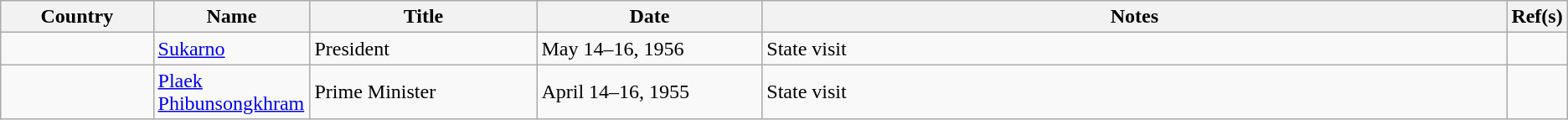<table class="wikitable sortable">
<tr>
<th style="width:10%;">Country</th>
<th style="width:10%;">Name</th>
<th style="width:15%;">Title</th>
<th style="width:15%;">Date</th>
<th style="width:50%;">Notes</th>
<th style="width:5%;">Ref(s)</th>
</tr>
<tr>
<td></td>
<td><a href='#'>Sukarno</a></td>
<td>President</td>
<td>May 14–16, 1956</td>
<td>State visit</td>
<td></td>
</tr>
<tr>
<td></td>
<td><a href='#'>Plaek Phibunsongkhram</a></td>
<td>Prime Minister</td>
<td>April 14–16, 1955</td>
<td>State visit</td>
<td></td>
</tr>
</table>
